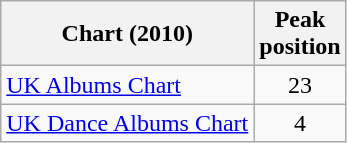<table class="wikitable sortable" style="text-align:center;" border="1">
<tr>
<th scope="col">Chart (2010)</th>
<th scope="col">Peak<br>position</th>
</tr>
<tr>
<td style="text-align:left;"><a href='#'>UK Albums Chart</a></td>
<td>23</td>
</tr>
<tr>
<td style="text-align:left;"><a href='#'>UK Dance Albums Chart</a></td>
<td>4</td>
</tr>
</table>
